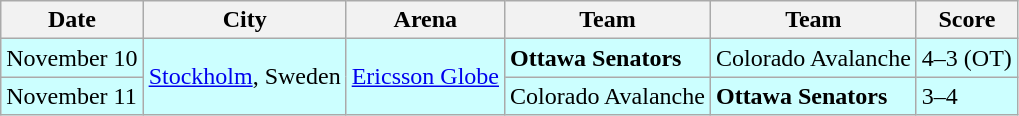<table class="wikitable">
<tr>
<th>Date</th>
<th>City</th>
<th>Arena</th>
<th>Team</th>
<th>Team</th>
<th>Score</th>
</tr>
<tr bgcolor="#ccffff">
<td>November 10</td>
<td rowspan="2"><a href='#'>Stockholm</a>, Sweden</td>
<td rowspan="2"><a href='#'>Ericsson Globe</a></td>
<td><strong>Ottawa Senators</strong></td>
<td>Colorado Avalanche</td>
<td>4–3 (OT)</td>
</tr>
<tr bgcolor="#ccffff">
<td>November 11</td>
<td>Colorado Avalanche</td>
<td><strong>Ottawa Senators</strong></td>
<td>3–4</td>
</tr>
</table>
